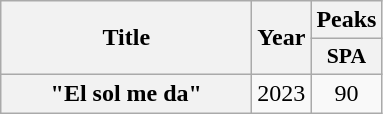<table class="wikitable plainrowheaders" style="text-align:center">
<tr>
<th scope="col" rowspan="2" style="width:10em">Title</th>
<th scope="col" rowspan="2" style="width:1em">Year</th>
<th scope="col">Peaks</th>
</tr>
<tr>
<th scope="col" style="width:2.5em;font-size:90%">SPA<br></th>
</tr>
<tr>
<th scope="row">"El sol me da"</th>
<td>2023</td>
<td>90</td>
</tr>
</table>
